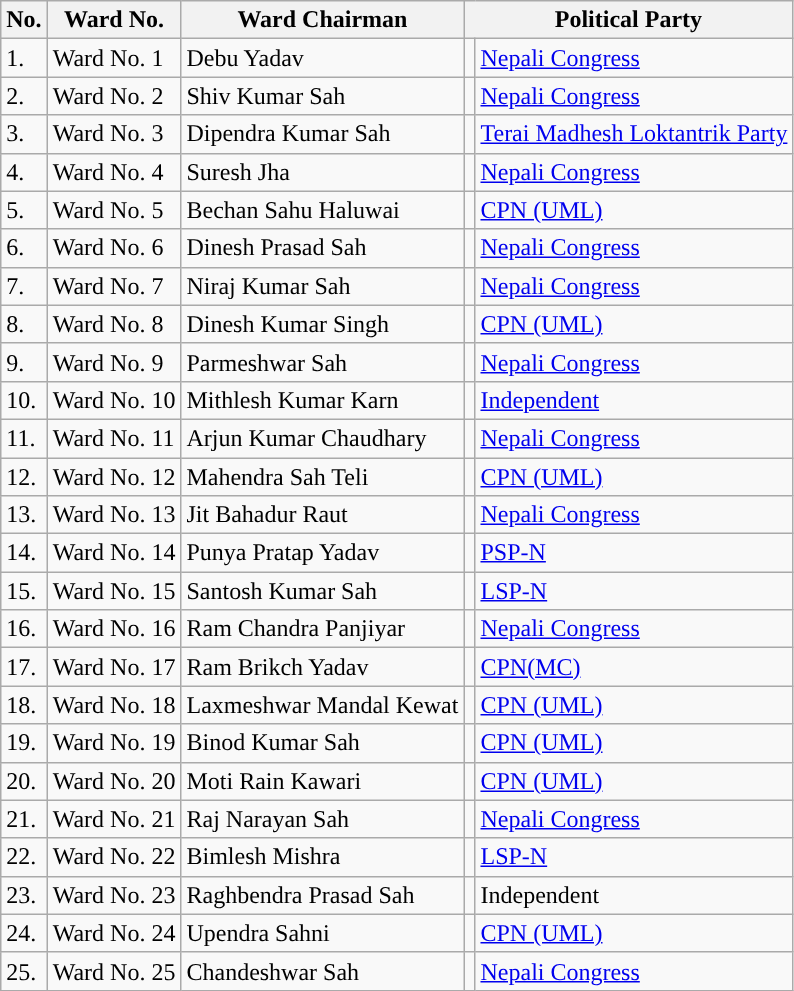<table class="wikitable sortable">
<tr>
<th>No.</th>
<th>Ward No.</th>
<th>Ward Chairman</th>
<th colspan="2">Political Party</th>
</tr>
<tr>
<td>1.</td>
<td>Ward No. 1</td>
<td>Debu Yadav</td>
<td style="background-color:"></td>
<td><a href='#'>Nepali Congress</a></td>
</tr>
<tr>
<td>2.</td>
<td>Ward No. 2</td>
<td>Shiv Kumar Sah</td>
<td style="background-color:"></td>
<td><a href='#'>Nepali Congress</a></td>
</tr>
<tr>
<td>3.</td>
<td>Ward No. 3</td>
<td>Dipendra Kumar Sah</td>
<td style="background-color:"></td>
<td><a href='#'>Terai Madhesh Loktantrik Party</a></td>
</tr>
<tr>
<td>4.</td>
<td>Ward No. 4</td>
<td>Suresh Jha</td>
<td style="background-color:"></td>
<td><a href='#'>Nepali Congress</a></td>
</tr>
<tr>
<td>5.</td>
<td>Ward No. 5</td>
<td>Bechan Sahu Haluwai</td>
<td style="background-color:"></td>
<td><a href='#'>CPN (UML)</a></td>
</tr>
<tr>
<td>6.</td>
<td>Ward No. 6</td>
<td>Dinesh Prasad Sah</td>
<td style="background-color:"></td>
<td><a href='#'>Nepali Congress</a></td>
</tr>
<tr>
<td>7.</td>
<td>Ward No. 7</td>
<td>Niraj Kumar Sah</td>
<td style="background-color:"></td>
<td><a href='#'>Nepali Congress</a></td>
</tr>
<tr>
<td>8.</td>
<td>Ward No. 8</td>
<td>Dinesh Kumar Singh</td>
<td style="background-color:"></td>
<td><a href='#'>CPN (UML)</a></td>
</tr>
<tr>
<td>9.</td>
<td>Ward No. 9</td>
<td>Parmeshwar Sah</td>
<td style="background-color:"></td>
<td><a href='#'>Nepali Congress</a></td>
</tr>
<tr>
<td>10.</td>
<td>Ward No. 10</td>
<td>Mithlesh Kumar Karn</td>
<td style="background-color:"></td>
<td><a href='#'>Independent</a></td>
</tr>
<tr>
<td>11.</td>
<td>Ward No. 11</td>
<td>Arjun Kumar Chaudhary</td>
<td style="background-color:"></td>
<td><a href='#'>Nepali Congress</a></td>
</tr>
<tr>
<td>12.</td>
<td>Ward No. 12</td>
<td>Mahendra Sah Teli</td>
<td style="background-color:"></td>
<td><a href='#'>CPN (UML)</a></td>
</tr>
<tr>
<td>13.</td>
<td>Ward No. 13</td>
<td>Jit Bahadur Raut</td>
<td style="background-color:"></td>
<td><a href='#'>Nepali Congress</a></td>
</tr>
<tr>
<td>14.</td>
<td>Ward No. 14</td>
<td>Punya Pratap Yadav</td>
<td style="background-color:"></td>
<td><a href='#'>PSP-N</a></td>
</tr>
<tr>
<td>15.</td>
<td>Ward No. 15</td>
<td>Santosh Kumar Sah</td>
<td style="background-color:"></td>
<td><a href='#'>LSP-N</a></td>
</tr>
<tr>
<td>16.</td>
<td>Ward No. 16</td>
<td>Ram Chandra Panjiyar</td>
<td style="background-color:"></td>
<td><a href='#'>Nepali Congress</a></td>
</tr>
<tr>
<td>17.</td>
<td>Ward No. 17</td>
<td>Ram Brikch Yadav</td>
<td style="background-color:"></td>
<td><a href='#'>CPN(MC)</a></td>
</tr>
<tr>
<td>18.</td>
<td>Ward No. 18</td>
<td>Laxmeshwar Mandal Kewat</td>
<td style="background-color:"></td>
<td><a href='#'>CPN (UML)</a></td>
</tr>
<tr>
<td>19.</td>
<td>Ward No. 19</td>
<td>Binod Kumar Sah</td>
<td style="background-color:"></td>
<td><a href='#'>CPN (UML)</a></td>
</tr>
<tr>
<td>20.</td>
<td>Ward No. 20</td>
<td>Moti Rain Kawari</td>
<td style="background-color:"></td>
<td><a href='#'>CPN (UML)</a></td>
</tr>
<tr>
<td>21.</td>
<td>Ward No. 21</td>
<td>Raj Narayan Sah</td>
<td style="background-color:"></td>
<td><a href='#'>Nepali Congress</a></td>
</tr>
<tr>
<td>22.</td>
<td>Ward No. 22</td>
<td>Bimlesh Mishra</td>
<td style="background-color:"></td>
<td><a href='#'>LSP-N</a></td>
</tr>
<tr>
<td>23.</td>
<td>Ward No. 23</td>
<td>Raghbendra Prasad Sah</td>
<td style="background-color:"></td>
<td>Independent</td>
</tr>
<tr>
<td>24.</td>
<td>Ward No. 24</td>
<td>Upendra Sahni</td>
<td style="background-color:"></td>
<td><a href='#'>CPN (UML)</a></td>
</tr>
<tr>
<td>25.</td>
<td>Ward No. 25</td>
<td>Chandeshwar Sah</td>
<td style="background-color:"></td>
<td><a href='#'>Nepali Congress</a></td>
</tr>
</table>
